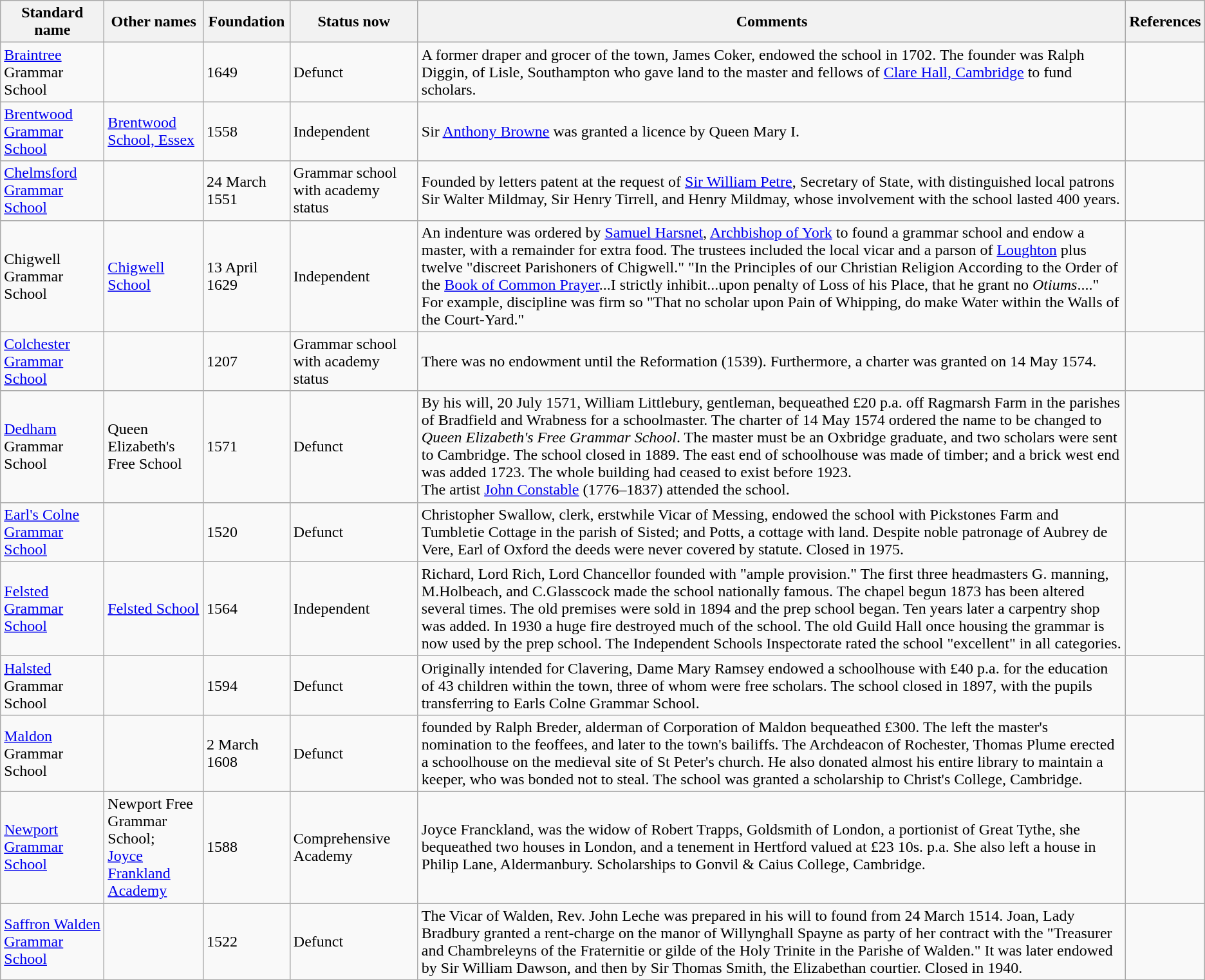<table class="wikitable">
<tr>
<th>Standard name</th>
<th>Other names</th>
<th>Foundation</th>
<th>Status now</th>
<th>Comments</th>
<th>References</th>
</tr>
<tr>
<td><a href='#'>Braintree</a> Grammar School</td>
<td></td>
<td>1649</td>
<td>Defunct</td>
<td>A former draper and grocer of the town, James Coker, endowed the school in 1702. The founder was Ralph Diggin, of Lisle, Southampton who gave land to the master and fellows of <a href='#'>Clare Hall, Cambridge</a> to fund scholars.</td>
<td></td>
</tr>
<tr>
<td><a href='#'>Brentwood Grammar School</a></td>
<td><a href='#'>Brentwood School, Essex</a></td>
<td>1558</td>
<td>Independent</td>
<td>Sir <a href='#'>Anthony Browne</a> was granted a licence by Queen Mary I.</td>
<td></td>
</tr>
<tr>
<td><a href='#'>Chelmsford Grammar School</a></td>
<td></td>
<td>24 March 1551</td>
<td>Grammar school with academy status</td>
<td>Founded by letters patent at the request of <a href='#'>Sir William Petre</a>, Secretary of State, with distinguished local patrons Sir Walter Mildmay, Sir Henry Tirrell, and Henry Mildmay, whose involvement with the school lasted 400 years.</td>
<td></td>
</tr>
<tr>
<td>Chigwell Grammar School</td>
<td><a href='#'>Chigwell School</a></td>
<td>13 April 1629</td>
<td>Independent</td>
<td>An indenture was ordered by <a href='#'>Samuel Harsnet</a>, <a href='#'>Archbishop of York</a> to found a grammar school and endow a master, with a remainder for extra food. The trustees included the local vicar and a parson of <a href='#'>Loughton</a> plus twelve "discreet Parishoners of Chigwell." "In the Principles of our Christian Religion According to the Order of the <a href='#'>Book of Common Prayer</a>...I strictly inhibit...upon penalty of Loss of his Place, that he grant no <em>Otiums</em>...." For example, discipline was firm so "That no scholar upon Pain of Whipping, do make Water within the Walls of the Court-Yard."</td>
<td></td>
</tr>
<tr>
<td><a href='#'>Colchester Grammar School</a></td>
<td></td>
<td>1207</td>
<td>Grammar school with academy status</td>
<td>There was no endowment until the Reformation (1539). Furthermore, a charter was granted on 14 May 1574.</td>
<td></td>
</tr>
<tr>
<td><a href='#'>Dedham</a> Grammar School</td>
<td>Queen Elizabeth's Free School</td>
<td>1571</td>
<td>Defunct</td>
<td>By his will, 20 July 1571, William Littlebury, gentleman, bequeathed £20 p.a. off Ragmarsh Farm in the parishes of Bradfield and Wrabness for a schoolmaster. The charter of 14 May 1574 ordered the name to be changed to <em>Queen Elizabeth's Free Grammar School</em>. The master must be an Oxbridge graduate, and two scholars were sent to Cambridge. The school closed in 1889. The east end of schoolhouse was made of timber; and a brick west end was added 1723. The whole building had ceased to exist before 1923.<br>The artist <a href='#'>John Constable</a> (1776–1837) attended the school.</td>
<td></td>
</tr>
<tr>
<td><a href='#'>Earl's Colne Grammar School</a></td>
<td></td>
<td>1520</td>
<td>Defunct</td>
<td>Christopher Swallow, clerk, erstwhile Vicar of Messing, endowed the school with Pickstones Farm and Tumbletie Cottage in the parish of Sisted; and Potts, a cottage with land. Despite noble patronage of Aubrey de Vere, Earl of Oxford the deeds were never covered by statute. Closed in 1975.</td>
<td></td>
</tr>
<tr>
<td><a href='#'>Felsted Grammar School</a></td>
<td><a href='#'>Felsted School</a></td>
<td>1564</td>
<td>Independent</td>
<td>Richard, Lord Rich, Lord Chancellor founded with "ample provision." The first three headmasters G. manning, M.Holbeach, and C.Glasscock made the school nationally famous. The chapel begun 1873 has been altered several times. The old premises were sold in 1894 and the prep school began. Ten years later a carpentry shop was added. In 1930 a huge fire destroyed much of the school. The old Guild Hall once housing the grammar is now used by the prep school. The Independent Schools Inspectorate rated the school "excellent" in all categories.</td>
<td></td>
</tr>
<tr>
<td><a href='#'>Halsted</a> Grammar School</td>
<td></td>
<td>1594</td>
<td>Defunct</td>
<td>Originally intended for Clavering, Dame Mary Ramsey endowed a schoolhouse with £40 p.a. for the education of 43 children within the town, three of whom were free scholars. The school closed in 1897, with the pupils transferring to Earls Colne Grammar School.</td>
<td></td>
</tr>
<tr>
<td><a href='#'>Maldon</a> Grammar School</td>
<td></td>
<td>2 March 1608</td>
<td>Defunct</td>
<td>founded by Ralph Breder, alderman of Corporation of Maldon bequeathed £300. The left the master's nomination to the feoffees, and later to the town's bailiffs. The Archdeacon of Rochester, Thomas Plume erected a schoolhouse on the medieval site of St Peter's church. He also donated almost his entire library to maintain a keeper, who was bonded not to steal. The school was granted a scholarship to Christ's College, Cambridge.</td>
<td></td>
</tr>
<tr>
<td><a href='#'>Newport Grammar School</a></td>
<td>Newport Free Grammar School;<br><a href='#'>Joyce Frankland Academy</a></td>
<td>1588</td>
<td>Comprehensive Academy</td>
<td>Joyce Franckland, was the widow of Robert Trapps, Goldsmith of London, a portionist of Great Tythe, she bequeathed two houses in London, and a tenement in Hertford valued at £23 10s. p.a. She also left a house in Philip Lane, Aldermanbury. Scholarships to Gonvil & Caius College, Cambridge.</td>
<td></td>
</tr>
<tr>
<td><a href='#'>Saffron Walden Grammar School</a></td>
<td></td>
<td>1522</td>
<td>Defunct</td>
<td>The Vicar of Walden, Rev. John Leche was prepared in his will to found from 24 March 1514. Joan, Lady Bradbury granted a rent-charge on the manor of Willynghall Spayne as party of her contract with the "Treasurer and Chambreleyns of the Fraternitie or gilde of the Holy Trinite in the Parishe of Walden." It was later endowed by Sir William Dawson, and then by Sir Thomas Smith, the Elizabethan courtier. Closed in 1940.</td>
<td></td>
</tr>
</table>
